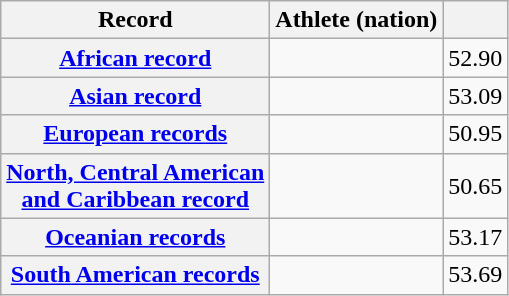<table class="wikitable">
<tr>
<th scope="col">Record</th>
<th scope="col">Athlete (nation)</th>
<th scope="col"></th>
</tr>
<tr>
<th scope="row"><a href='#'>African record</a></th>
<td></td>
<td>52.90</td>
</tr>
<tr>
<th scope="row"><a href='#'>Asian record</a></th>
<td></td>
<td>53.09</td>
</tr>
<tr>
<th scope="row"><a href='#'>European records</a></th>
<td></td>
<td>50.95</td>
</tr>
<tr>
<th scope="row"><a href='#'>North, Central American<br>and Caribbean record</a></th>
<td></td>
<td>50.65 </td>
</tr>
<tr>
<th scope="row"><a href='#'>Oceanian records</a></th>
<td></td>
<td>53.17</td>
</tr>
<tr>
<th scope="row"><a href='#'>South American records</a></th>
<td></td>
<td>53.69</td>
</tr>
</table>
